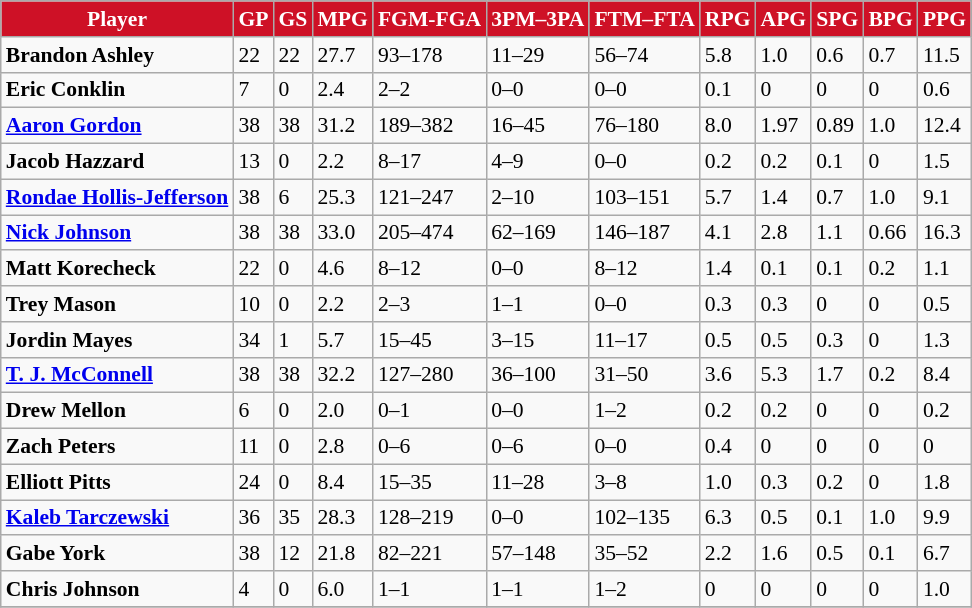<table class="wikitable sortable" style="font-size: 90%">
<tr>
<th style="background:#CE1126;color:#FFFFFF;">Player</th>
<th style="background:#CE1126;color:#FFFFFF;">GP</th>
<th style="background:#CE1126;color:#FFFFFF;">GS</th>
<th style="background:#CE1126;color:#FFFFFF;">MPG</th>
<th style="background:#CE1126;color:#FFFFFF;">FGM-FGA</th>
<th style="background:#CE1126;color:#FFFFFF;">3PM–3PA</th>
<th style="background:#CE1126;color:#FFFFFF;">FTM–FTA</th>
<th style="background:#CE1126;color:#FFFFFF;">RPG</th>
<th style="background:#CE1126;color:#FFFFFF;">APG</th>
<th style="background:#CE1126;color:#FFFFFF;">SPG</th>
<th style="background:#CE1126;color:#FFFFFF;">BPG</th>
<th style="background:#CE1126;color:#FFFFFF;">PPG</th>
</tr>
<tr bgcolor="">
<td data-sort-value="Ashley, Brandon"><strong>Brandon Ashley</strong></td>
<td>22</td>
<td>22</td>
<td>27.7</td>
<td>93–178</td>
<td>11–29</td>
<td>56–74</td>
<td>5.8</td>
<td>1.0</td>
<td>0.6</td>
<td>0.7</td>
<td>11.5</td>
</tr>
<tr bgcolor="">
<td data-sort-value="Conklin, Eric"><strong>Eric Conklin</strong></td>
<td>7</td>
<td>0</td>
<td>2.4</td>
<td>2–2</td>
<td>0–0</td>
<td>0–0</td>
<td>0.1</td>
<td>0</td>
<td>0</td>
<td>0</td>
<td>0.6</td>
</tr>
<tr bgcolor="">
<td data-sort-value="Gordon, Aaron"><strong><a href='#'>Aaron Gordon</a></strong></td>
<td>38</td>
<td>38</td>
<td>31.2</td>
<td>189–382</td>
<td>16–45</td>
<td>76–180</td>
<td>8.0</td>
<td>1.97</td>
<td>0.89</td>
<td>1.0</td>
<td>12.4</td>
</tr>
<tr bgcolor="">
<td data-sort-value="Hazzard, Jacob"><strong>Jacob Hazzard</strong></td>
<td>13</td>
<td>0</td>
<td>2.2</td>
<td>8–17</td>
<td>4–9</td>
<td>0–0</td>
<td>0.2</td>
<td>0.2</td>
<td>0.1</td>
<td>0</td>
<td>1.5</td>
</tr>
<tr bgcolor="">
<td data-sort-value="Hollis-Jefferson, Rondae"><strong><a href='#'>Rondae Hollis-Jefferson</a></strong></td>
<td>38</td>
<td>6</td>
<td>25.3</td>
<td>121–247</td>
<td>2–10</td>
<td>103–151</td>
<td>5.7</td>
<td>1.4</td>
<td>0.7</td>
<td>1.0</td>
<td>9.1</td>
</tr>
<tr bgcolor="">
<td data-sort-value="Johnson, Nick"><strong><a href='#'>Nick Johnson</a></strong></td>
<td>38</td>
<td>38</td>
<td>33.0</td>
<td>205–474</td>
<td>62–169</td>
<td>146–187</td>
<td>4.1</td>
<td>2.8</td>
<td>1.1</td>
<td>0.66</td>
<td>16.3</td>
</tr>
<tr bgcolor="">
<td data-sort-value="Korcheck, Matt"><strong>Matt Korecheck</strong></td>
<td>22</td>
<td>0</td>
<td>4.6</td>
<td>8–12</td>
<td>0–0</td>
<td>8–12</td>
<td>1.4</td>
<td>0.1</td>
<td>0.1</td>
<td>0.2</td>
<td>1.1</td>
</tr>
<tr bgcolor="">
<td data-sort-value="Mason, Trey"><strong>Trey Mason</strong></td>
<td>10</td>
<td>0</td>
<td>2.2</td>
<td>2–3</td>
<td>1–1</td>
<td>0–0</td>
<td>0.3</td>
<td>0.3</td>
<td>0</td>
<td>0</td>
<td>0.5</td>
</tr>
<tr bgcolor="">
<td data-sort-value="Mayes, Jordin"><strong>Jordin Mayes</strong></td>
<td>34</td>
<td>1</td>
<td>5.7</td>
<td>15–45</td>
<td>3–15</td>
<td>11–17</td>
<td>0.5</td>
<td>0.5</td>
<td>0.3</td>
<td>0</td>
<td>1.3</td>
</tr>
<tr bgcolor="">
<td data-sort-value="McConnell, T.J."><strong><a href='#'>T. J. McConnell</a></strong></td>
<td>38</td>
<td>38</td>
<td>32.2</td>
<td>127–280</td>
<td>36–100</td>
<td>31–50</td>
<td>3.6</td>
<td>5.3</td>
<td>1.7</td>
<td>0.2</td>
<td>8.4</td>
</tr>
<tr bgcolor="">
<td data-sort-value="Mellon, Drew"><strong>Drew Mellon</strong></td>
<td>6</td>
<td>0</td>
<td>2.0</td>
<td>0–1</td>
<td>0–0</td>
<td>1–2</td>
<td>0.2</td>
<td>0.2</td>
<td>0</td>
<td>0</td>
<td>0.2</td>
</tr>
<tr bgcolor="">
<td data-sort-value="Peters, Zach"><strong>Zach Peters</strong></td>
<td>11</td>
<td>0</td>
<td>2.8</td>
<td>0–6</td>
<td>0–6</td>
<td>0–0</td>
<td>0.4</td>
<td>0</td>
<td>0</td>
<td>0</td>
<td>0</td>
</tr>
<tr bgcolor="">
<td data-sort-value="Pitts, Elliott"><strong>Elliott Pitts</strong></td>
<td>24</td>
<td>0</td>
<td>8.4</td>
<td>15–35</td>
<td>11–28</td>
<td>3–8</td>
<td>1.0</td>
<td>0.3</td>
<td>0.2</td>
<td>0</td>
<td>1.8</td>
</tr>
<tr bgcolor="">
<td data-sort-value="Tarczewski, Kaleb"><strong><a href='#'>Kaleb Tarczewski</a></strong></td>
<td>36</td>
<td>35</td>
<td>28.3</td>
<td>128–219</td>
<td>0–0</td>
<td>102–135</td>
<td>6.3</td>
<td>0.5</td>
<td>0.1</td>
<td>1.0</td>
<td>9.9</td>
</tr>
<tr bgcolor="">
<td data-sort-value="York, Gabe"><strong>Gabe York</strong></td>
<td>38</td>
<td>12</td>
<td>21.8</td>
<td>82–221</td>
<td>57–148</td>
<td>35–52</td>
<td>2.2</td>
<td>1.6</td>
<td>0.5</td>
<td>0.1</td>
<td>6.7</td>
</tr>
<tr bgcolor="">
<td data-sort-value="Johnson, Chris"><strong>Chris Johnson</strong></td>
<td>4</td>
<td>0</td>
<td>6.0</td>
<td>1–1</td>
<td>1–1</td>
<td>1–2</td>
<td>0</td>
<td>0</td>
<td>0</td>
<td>0</td>
<td>1.0</td>
</tr>
<tr bgcolor="">
</tr>
</table>
